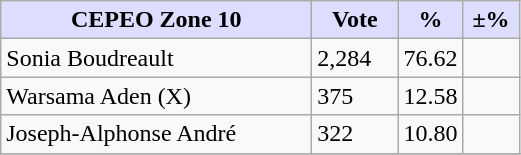<table class="wikitable">
<tr>
<th style="background:#DDDDFF" width="200px">CEPEO Zone 10</th>
<th style="background:#DDDDFF" width="50px">Vote</th>
<th style="background:#DDDDFF" width="30px">%</th>
<th style="background:#DDDDFF" width="30px">±%</th>
</tr>
<tr>
<td>Sonia Boudreault</td>
<td>2,284</td>
<td>76.62</td>
<td></td>
</tr>
<tr>
<td>Warsama Aden (X)</td>
<td>375</td>
<td>12.58</td>
<td></td>
</tr>
<tr>
<td>Joseph-Alphonse André</td>
<td>322</td>
<td>10.80</td>
<td></td>
</tr>
<tr>
</tr>
</table>
